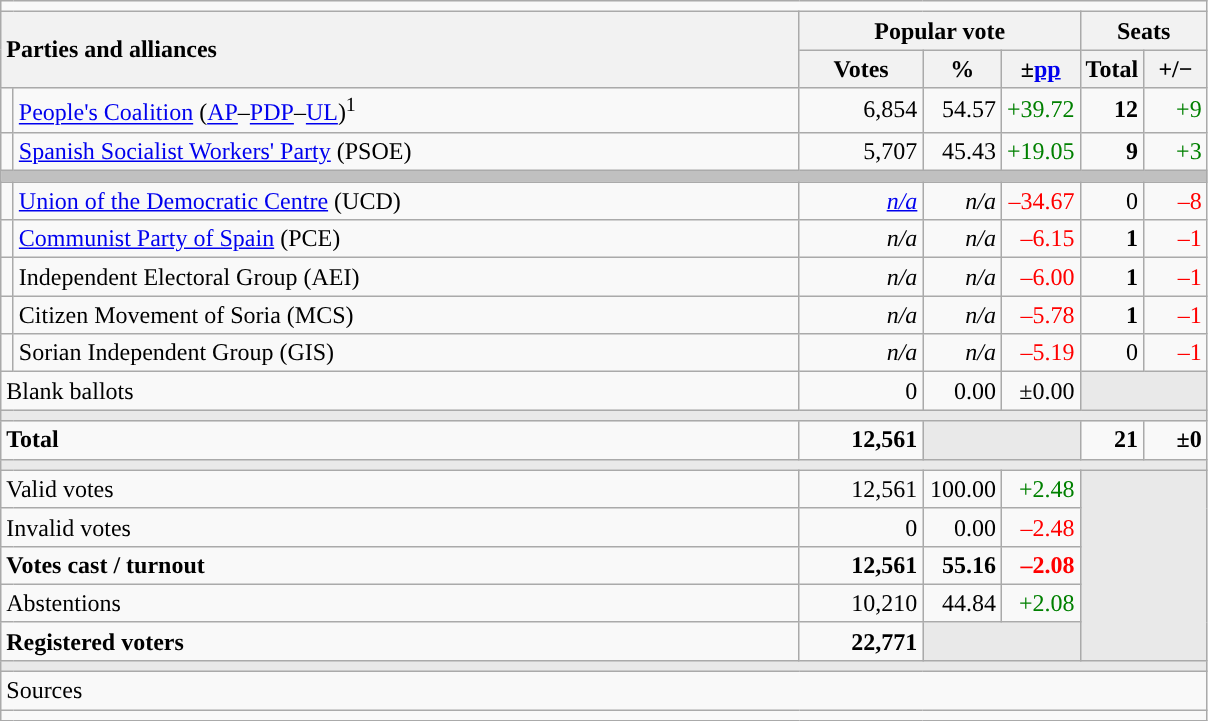<table class="wikitable" style="text-align:right;">
<tr>
<td colspan="7"></td>
</tr>
<tr>
<th style="text-align:left;" rowspan="2" colspan="2" width="525">Parties and alliances</th>
<th colspan="3">Popular vote</th>
<th colspan="2">Seats</th>
</tr>
<tr>
<th width="75">Votes</th>
<th width="45">%</th>
<th width="45">±<a href='#'>pp</a></th>
<th width="35">Total</th>
<th width="35">+/−</th>
</tr>
<tr>
<td width="1" style="color:inherit;background:"></td>
<td align="left"><a href='#'>People's Coalition</a> (<a href='#'>AP</a>–<a href='#'>PDP</a>–<a href='#'>UL</a>)<sup>1</sup></td>
<td>6,854</td>
<td>54.57</td>
<td style="color:green;">+39.72</td>
<td><strong>12</strong></td>
<td style="color:green;">+9</td>
</tr>
<tr>
<td style="color:inherit;background:"></td>
<td align="left"><a href='#'>Spanish Socialist Workers' Party</a> (PSOE)</td>
<td>5,707</td>
<td>45.43</td>
<td style="color:green;">+19.05</td>
<td><strong>9</strong></td>
<td style="color:green;">+3</td>
</tr>
<tr>
<td colspan="7" bgcolor="#C0C0C0"></td>
</tr>
<tr>
<td style="color:inherit;background:"></td>
<td align="left"><a href='#'>Union of the Democratic Centre</a> (UCD)</td>
<td><em><a href='#'>n/a</a></em></td>
<td><em>n/a</em></td>
<td style="color:red;">–34.67</td>
<td>0</td>
<td style="color:red;">–8</td>
</tr>
<tr>
<td style="color:inherit;background:"></td>
<td align="left"><a href='#'>Communist Party of Spain</a> (PCE)</td>
<td><em>n/a</em></td>
<td><em>n/a</em></td>
<td style="color:red;">–6.15</td>
<td><strong>1</strong></td>
<td style="color:red;">–1</td>
</tr>
<tr>
<td style="color:inherit;background:"></td>
<td align="left">Independent Electoral Group (AEI)</td>
<td><em>n/a</em></td>
<td><em>n/a</em></td>
<td style="color:red;">–6.00</td>
<td><strong>1</strong></td>
<td style="color:red;">–1</td>
</tr>
<tr>
<td style="color:inherit;background:"></td>
<td align="left">Citizen Movement of Soria (MCS)</td>
<td><em>n/a</em></td>
<td><em>n/a</em></td>
<td style="color:red;">–5.78</td>
<td><strong>1</strong></td>
<td style="color:red;">–1</td>
</tr>
<tr>
<td style="color:inherit;background:"></td>
<td align="left">Sorian Independent Group (GIS)</td>
<td><em>n/a</em></td>
<td><em>n/a</em></td>
<td style="color:red;">–5.19</td>
<td>0</td>
<td style="color:red;">–1</td>
</tr>
<tr>
<td align="left" colspan="2">Blank ballots</td>
<td>0</td>
<td>0.00</td>
<td>±0.00</td>
<td bgcolor="#E9E9E9" colspan="2"></td>
</tr>
<tr>
<td colspan="7" bgcolor="#E9E9E9"></td>
</tr>
<tr style="font-weight:bold;">
<td align="left" colspan="2">Total</td>
<td>12,561</td>
<td bgcolor="#E9E9E9" colspan="2"></td>
<td>21</td>
<td>±0</td>
</tr>
<tr>
<td colspan="7" bgcolor="#E9E9E9"></td>
</tr>
<tr>
<td align="left" colspan="2">Valid votes</td>
<td>12,561</td>
<td>100.00</td>
<td style="color:green;">+2.48</td>
<td bgcolor="#E9E9E9" colspan="2" rowspan="5"></td>
</tr>
<tr>
<td align="left" colspan="2">Invalid votes</td>
<td>0</td>
<td>0.00</td>
<td style="color:red;">–2.48</td>
</tr>
<tr style="font-weight:bold;">
<td align="left" colspan="2">Votes cast / turnout</td>
<td>12,561</td>
<td>55.16</td>
<td style="color:red;">–2.08</td>
</tr>
<tr>
<td align="left" colspan="2">Abstentions</td>
<td>10,210</td>
<td>44.84</td>
<td style="color:green;">+2.08</td>
</tr>
<tr style="font-weight:bold;">
<td align="left" colspan="2">Registered voters</td>
<td>22,771</td>
<td bgcolor="#E9E9E9" colspan="2"></td>
</tr>
<tr>
<td colspan="7" bgcolor="#E9E9E9"></td>
</tr>
<tr>
<td align="left" colspan="7">Sources</td>
</tr>
<tr>
<td colspan="7" style="text-align:left; max-width:790px;"></td>
</tr>
</table>
